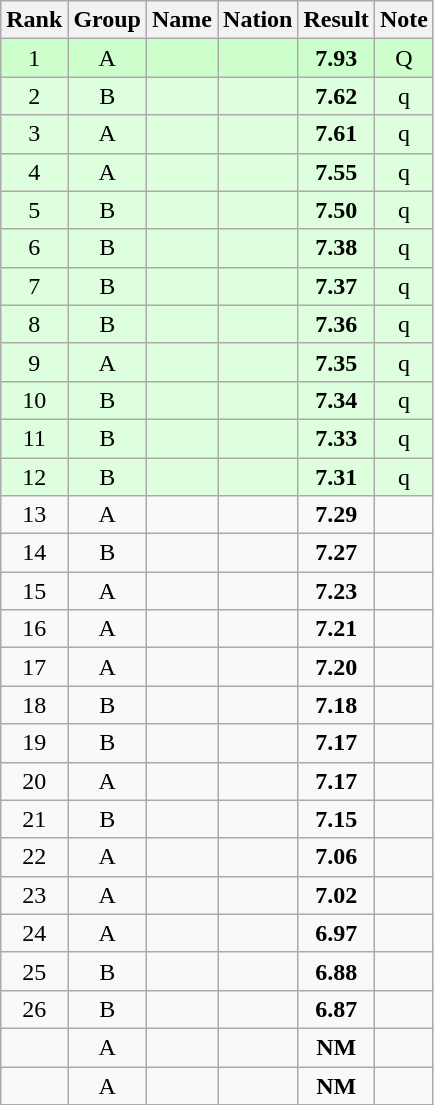<table class="wikitable sortable" style="text-align:center">
<tr>
<th>Rank</th>
<th>Group</th>
<th>Name</th>
<th>Nation</th>
<th>Result</th>
<th>Note</th>
</tr>
<tr bgcolor=ccffcc>
<td>1</td>
<td>A</td>
<td align=left></td>
<td align=left></td>
<td><strong>7.93</strong></td>
<td>Q</td>
</tr>
<tr bgcolor=ddffdd>
<td>2</td>
<td>B</td>
<td align=left></td>
<td align=left></td>
<td><strong>7.62</strong></td>
<td>q</td>
</tr>
<tr bgcolor=ddffdd>
<td>3</td>
<td>A</td>
<td align=left></td>
<td align=left></td>
<td><strong>7.61</strong></td>
<td>q</td>
</tr>
<tr bgcolor=ddffdd>
<td>4</td>
<td>A</td>
<td align=left></td>
<td align=left></td>
<td><strong>7.55</strong></td>
<td>q</td>
</tr>
<tr bgcolor=ddffdd>
<td>5</td>
<td>B</td>
<td align=left></td>
<td align=left></td>
<td><strong>7.50</strong></td>
<td>q</td>
</tr>
<tr bgcolor=ddffdd>
<td>6</td>
<td>B</td>
<td align=left></td>
<td align=left></td>
<td><strong>7.38</strong></td>
<td>q</td>
</tr>
<tr bgcolor=ddffdd>
<td>7</td>
<td>B</td>
<td align=left></td>
<td align=left></td>
<td><strong>7.37</strong></td>
<td>q</td>
</tr>
<tr bgcolor=ddffdd>
<td>8</td>
<td>B</td>
<td align=left></td>
<td align=left></td>
<td><strong>7.36</strong></td>
<td>q</td>
</tr>
<tr bgcolor=ddffdd>
<td>9</td>
<td>A</td>
<td align=left></td>
<td align=left></td>
<td><strong>7.35</strong></td>
<td>q</td>
</tr>
<tr bgcolor=ddffdd>
<td>10</td>
<td>B</td>
<td align=left></td>
<td align=left></td>
<td><strong>7.34</strong></td>
<td>q</td>
</tr>
<tr bgcolor=ddffdd>
<td>11</td>
<td>B</td>
<td align=left></td>
<td align=left></td>
<td><strong>7.33</strong></td>
<td>q</td>
</tr>
<tr bgcolor=ddffdd>
<td>12</td>
<td>B</td>
<td align=left></td>
<td align=left></td>
<td><strong>7.31</strong></td>
<td>q</td>
</tr>
<tr>
<td>13</td>
<td>A</td>
<td align=left></td>
<td align=left></td>
<td><strong>7.29</strong></td>
<td></td>
</tr>
<tr>
<td>14</td>
<td>B</td>
<td align=left></td>
<td align=left></td>
<td><strong>7.27</strong></td>
<td></td>
</tr>
<tr>
<td>15</td>
<td>A</td>
<td align=left></td>
<td align=left></td>
<td><strong>7.23</strong></td>
<td></td>
</tr>
<tr>
<td>16</td>
<td>A</td>
<td align=left></td>
<td align=left></td>
<td><strong>7.21</strong></td>
<td></td>
</tr>
<tr>
<td>17</td>
<td>A</td>
<td align=left></td>
<td align=left></td>
<td><strong>7.20</strong></td>
<td></td>
</tr>
<tr>
<td>18</td>
<td>B</td>
<td align=left></td>
<td align=left></td>
<td><strong>7.18</strong></td>
<td></td>
</tr>
<tr>
<td>19</td>
<td>B</td>
<td align=left></td>
<td align=left></td>
<td><strong>7.17</strong></td>
<td></td>
</tr>
<tr>
<td>20</td>
<td>A</td>
<td align=left></td>
<td align=left></td>
<td><strong>7.17</strong></td>
<td></td>
</tr>
<tr>
<td>21</td>
<td>B</td>
<td align=left></td>
<td align=left></td>
<td><strong>7.15</strong></td>
<td></td>
</tr>
<tr>
<td>22</td>
<td>A</td>
<td align=left></td>
<td align=left></td>
<td><strong>7.06</strong></td>
<td></td>
</tr>
<tr>
<td>23</td>
<td>A</td>
<td align=left></td>
<td align=left></td>
<td><strong>7.02</strong></td>
<td></td>
</tr>
<tr>
<td>24</td>
<td>A</td>
<td align=left></td>
<td align=left></td>
<td><strong>6.97</strong></td>
<td></td>
</tr>
<tr>
<td>25</td>
<td>B</td>
<td align=left></td>
<td align=left></td>
<td><strong>6.88</strong></td>
<td></td>
</tr>
<tr>
<td>26</td>
<td>B</td>
<td align=left></td>
<td align=left></td>
<td><strong>6.87</strong></td>
<td></td>
</tr>
<tr>
<td></td>
<td>A</td>
<td align=left></td>
<td align=left></td>
<td><strong>NM</strong></td>
<td></td>
</tr>
<tr>
<td></td>
<td>A</td>
<td align=left></td>
<td align=left></td>
<td><strong>NM</strong></td>
<td></td>
</tr>
</table>
